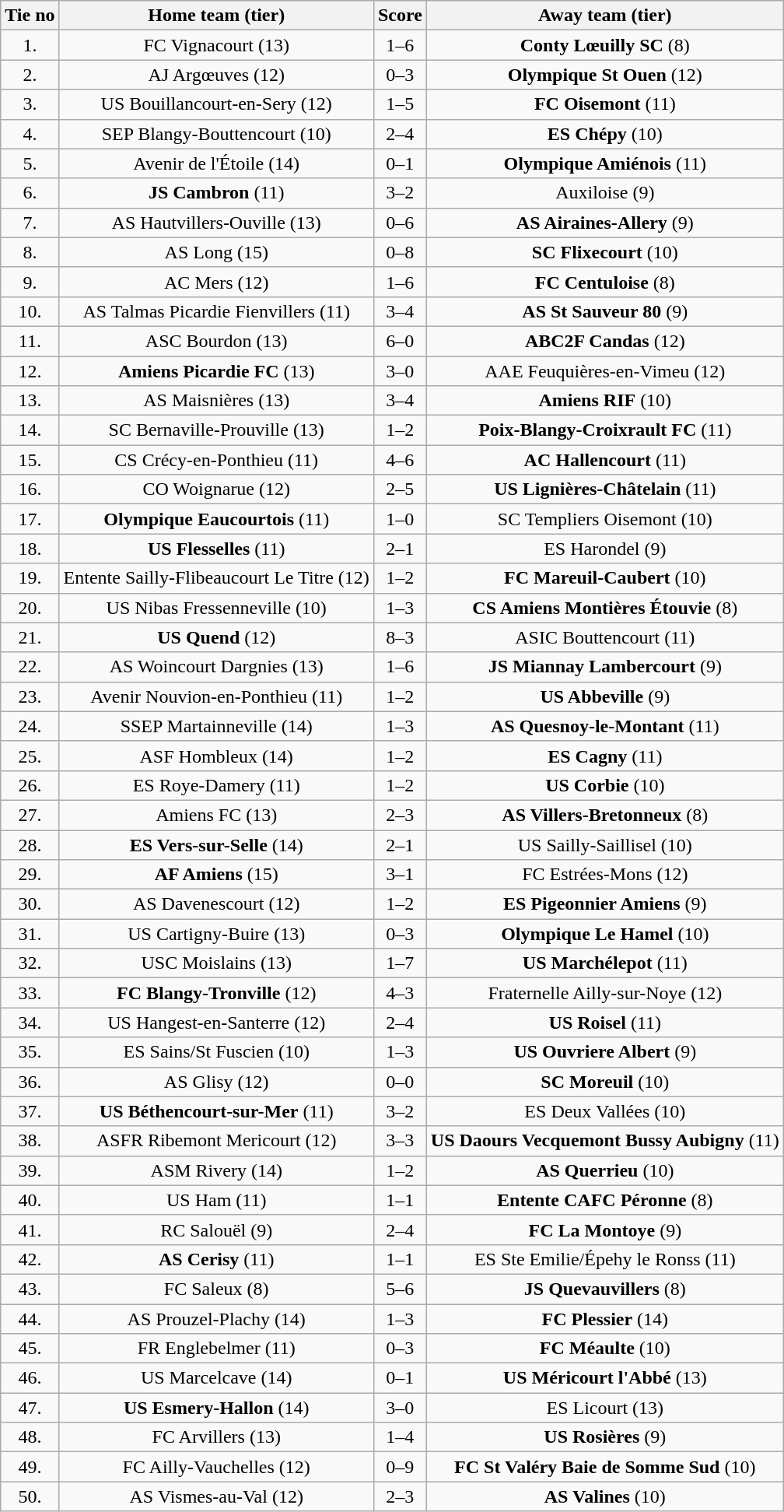<table class="wikitable" style="text-align: center">
<tr>
<th>Tie no</th>
<th>Home team (tier)</th>
<th>Score</th>
<th>Away team (tier)</th>
</tr>
<tr>
<td>1.</td>
<td>FC Vignacourt (13)</td>
<td>1–6</td>
<td><strong>Conty Lœuilly SC</strong> (8)</td>
</tr>
<tr>
<td>2.</td>
<td>AJ Argœuves (12)</td>
<td>0–3</td>
<td><strong>Olympique St Ouen</strong> (12)</td>
</tr>
<tr>
<td>3.</td>
<td>US Bouillancourt-en-Sery (12)</td>
<td>1–5</td>
<td><strong>FC Oisemont</strong> (11)</td>
</tr>
<tr>
<td>4.</td>
<td>SEP Blangy-Bouttencourt (10)</td>
<td>2–4</td>
<td><strong>ES Chépy</strong> (10)</td>
</tr>
<tr>
<td>5.</td>
<td>Avenir de l'Étoile (14)</td>
<td>0–1</td>
<td><strong>Olympique Amiénois</strong> (11)</td>
</tr>
<tr>
<td>6.</td>
<td><strong>JS Cambron</strong> (11)</td>
<td>3–2</td>
<td>Auxiloise (9)</td>
</tr>
<tr>
<td>7.</td>
<td>AS Hautvillers-Ouville (13)</td>
<td>0–6</td>
<td><strong>AS Airaines-Allery</strong> (9)</td>
</tr>
<tr>
<td>8.</td>
<td>AS Long (15)</td>
<td>0–8</td>
<td><strong>SC Flixecourt</strong> (10)</td>
</tr>
<tr>
<td>9.</td>
<td>AC Mers (12)</td>
<td>1–6</td>
<td><strong>FC Centuloise</strong> (8)</td>
</tr>
<tr>
<td>10.</td>
<td>AS Talmas Picardie Fienvillers (11)</td>
<td>3–4</td>
<td><strong>AS St Sauveur 80</strong> (9)</td>
</tr>
<tr>
<td>11.</td>
<td>ASC Bourdon (13)</td>
<td>6–0</td>
<td><strong>ABC2F Candas</strong> (12)</td>
</tr>
<tr>
<td>12.</td>
<td><strong>Amiens Picardie FC</strong> (13)</td>
<td>3–0</td>
<td>AAE Feuquières-en-Vimeu (12)</td>
</tr>
<tr>
<td>13.</td>
<td>AS Maisnières (13)</td>
<td>3–4</td>
<td><strong>Amiens RIF</strong> (10)</td>
</tr>
<tr>
<td>14.</td>
<td>SC Bernaville-Prouville (13)</td>
<td>1–2</td>
<td><strong>Poix-Blangy-Croixrault FC</strong> (11)</td>
</tr>
<tr>
<td>15.</td>
<td>CS Crécy-en-Ponthieu (11)</td>
<td>4–6</td>
<td><strong>AC Hallencourt</strong> (11)</td>
</tr>
<tr>
<td>16.</td>
<td>CO Woignarue (12)</td>
<td>2–5</td>
<td><strong>US Lignières-Châtelain</strong> (11)</td>
</tr>
<tr>
<td>17.</td>
<td><strong>Olympique Eaucourtois</strong> (11)</td>
<td>1–0</td>
<td>SC Templiers Oisemont (10)</td>
</tr>
<tr>
<td>18.</td>
<td><strong>US Flesselles</strong> (11)</td>
<td>2–1</td>
<td>ES Harondel (9)</td>
</tr>
<tr>
<td>19.</td>
<td>Entente Sailly-Flibeaucourt Le Titre (12)</td>
<td>1–2</td>
<td><strong>FC Mareuil-Caubert</strong> (10)</td>
</tr>
<tr>
<td>20.</td>
<td>US Nibas Fressenneville (10)</td>
<td>1–3</td>
<td><strong>CS Amiens Montières Étouvie</strong> (8)</td>
</tr>
<tr>
<td>21.</td>
<td><strong>US Quend</strong> (12)</td>
<td>8–3</td>
<td>ASIC Bouttencourt (11)</td>
</tr>
<tr>
<td>22.</td>
<td>AS Woincourt Dargnies (13)</td>
<td>1–6</td>
<td><strong>JS Miannay Lambercourt</strong> (9)</td>
</tr>
<tr>
<td>23.</td>
<td>Avenir Nouvion-en-Ponthieu (11)</td>
<td>1–2</td>
<td><strong>US Abbeville</strong> (9)</td>
</tr>
<tr>
<td>24.</td>
<td>SSEP Martainneville (14)</td>
<td>1–3</td>
<td><strong>AS Quesnoy-le-Montant</strong> (11)</td>
</tr>
<tr>
<td>25.</td>
<td>ASF Hombleux (14)</td>
<td>1–2</td>
<td><strong>ES Cagny</strong> (11)</td>
</tr>
<tr>
<td>26.</td>
<td>ES Roye-Damery (11)</td>
<td>1–2</td>
<td><strong>US Corbie</strong> (10)</td>
</tr>
<tr>
<td>27.</td>
<td>Amiens FC (13)</td>
<td>2–3</td>
<td><strong>AS Villers-Bretonneux</strong> (8)</td>
</tr>
<tr>
<td>28.</td>
<td><strong>ES Vers-sur-Selle</strong> (14)</td>
<td>2–1</td>
<td>US Sailly-Saillisel (10)</td>
</tr>
<tr>
<td>29.</td>
<td><strong>AF Amiens</strong> (15)</td>
<td>3–1</td>
<td>FC Estrées-Mons (12)</td>
</tr>
<tr>
<td>30.</td>
<td>AS Davenescourt (12)</td>
<td>1–2</td>
<td><strong>ES Pigeonnier Amiens</strong> (9)</td>
</tr>
<tr>
<td>31.</td>
<td>US Cartigny-Buire (13)</td>
<td>0–3</td>
<td><strong>Olympique Le Hamel</strong> (10)</td>
</tr>
<tr>
<td>32.</td>
<td>USC Moislains (13)</td>
<td>1–7</td>
<td><strong>US Marchélepot</strong> (11)</td>
</tr>
<tr>
<td>33.</td>
<td><strong>FC Blangy-Tronville</strong> (12)</td>
<td>4–3</td>
<td>Fraternelle Ailly-sur-Noye (12)</td>
</tr>
<tr>
<td>34.</td>
<td>US Hangest-en-Santerre (12)</td>
<td>2–4</td>
<td><strong>US Roisel</strong> (11)</td>
</tr>
<tr>
<td>35.</td>
<td>ES Sains/St Fuscien (10)</td>
<td>1–3</td>
<td><strong>US Ouvriere Albert</strong> (9)</td>
</tr>
<tr>
<td>36.</td>
<td>AS Glisy (12)</td>
<td>0–0 </td>
<td><strong>SC Moreuil</strong> (10)</td>
</tr>
<tr>
<td>37.</td>
<td><strong>US Béthencourt-sur-Mer</strong> (11)</td>
<td>3–2</td>
<td>ES Deux Vallées (10)</td>
</tr>
<tr>
<td>38.</td>
<td>ASFR Ribemont Mericourt (12)</td>
<td>3–3 </td>
<td><strong>US Daours Vecquemont Bussy Aubigny</strong> (11)</td>
</tr>
<tr>
<td>39.</td>
<td>ASM Rivery (14)</td>
<td>1–2</td>
<td><strong>AS Querrieu</strong> (10)</td>
</tr>
<tr>
<td>40.</td>
<td>US Ham (11)</td>
<td>1–1 </td>
<td><strong>Entente CAFC Péronne</strong> (8)</td>
</tr>
<tr>
<td>41.</td>
<td>RC Salouël (9)</td>
<td>2–4</td>
<td><strong>FC La Montoye</strong> (9)</td>
</tr>
<tr>
<td>42.</td>
<td><strong>AS Cerisy</strong> (11)</td>
<td>1–1 </td>
<td>ES Ste Emilie/Épehy le Ronss (11)</td>
</tr>
<tr>
<td>43.</td>
<td>FC Saleux (8)</td>
<td>5–6 </td>
<td><strong>JS Quevauvillers</strong> (8)</td>
</tr>
<tr>
<td>44.</td>
<td>AS Prouzel-Plachy (14)</td>
<td>1–3</td>
<td><strong>FC Plessier</strong> (14)</td>
</tr>
<tr>
<td>45.</td>
<td>FR Englebelmer (11)</td>
<td>0–3</td>
<td><strong>FC Méaulte</strong> (10)</td>
</tr>
<tr>
<td>46.</td>
<td>US Marcelcave (14)</td>
<td>0–1</td>
<td><strong>US Méricourt l'Abbé</strong> (13)</td>
</tr>
<tr>
<td>47.</td>
<td><strong>US Esmery-Hallon</strong> (14)</td>
<td>3–0</td>
<td>ES Licourt (13)</td>
</tr>
<tr>
<td>48.</td>
<td>FC Arvillers (13)</td>
<td>1–4</td>
<td><strong>US Rosières</strong> (9)</td>
</tr>
<tr>
<td>49.</td>
<td>FC Ailly-Vauchelles (12)</td>
<td>0–9</td>
<td><strong>FC St Valéry Baie de Somme Sud</strong> (10)</td>
</tr>
<tr>
<td>50.</td>
<td>AS Vismes-au-Val (12)</td>
<td>2–3</td>
<td><strong>AS Valines</strong> (10)</td>
</tr>
</table>
